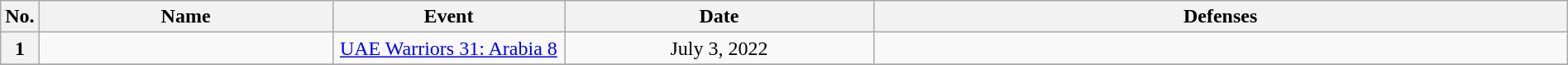<table class="wikitable" width=100%>
<tr>
<th width=1%>No.</th>
<th width=19%>Name</th>
<th width=15%>Event</th>
<th width=20%>Date</th>
<th width=45%>Defenses</th>
</tr>
<tr>
<th>1</th>
<td align=left><br></td>
<td align=center><a href='#'>UAE Warriors 31: Arabia 8</a> <br></td>
<td align=center>July 3, 2022</td>
<td></td>
</tr>
<tr>
</tr>
</table>
